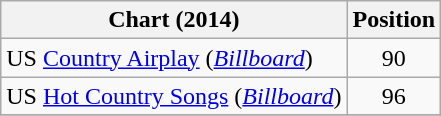<table class="wikitable sortable">
<tr>
<th scope="col">Chart (2014)</th>
<th scope="col">Position</th>
</tr>
<tr>
<td>US <a href='#'>Country Airplay</a> (<em><a href='#'>Billboard</a></em>)</td>
<td align="center">90</td>
</tr>
<tr>
<td>US <a href='#'>Hot Country Songs</a> (<em><a href='#'>Billboard</a></em>)</td>
<td align="center">96</td>
</tr>
<tr>
</tr>
</table>
